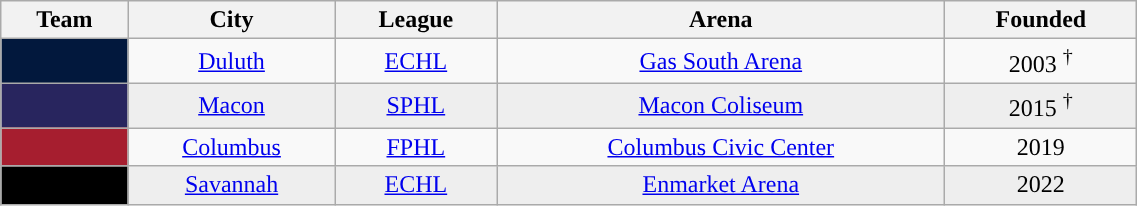<table class="wikitable sortable" width="60%">
<tr>
<th>Team</th>
<th>City</th>
<th>League</th>
<th>Arena</th>
<th>Founded</th>
</tr>
<tr align=center>
<td style="color:white; background:#02183d; "><strong><a href='#'></a></strong></td>
<td><a href='#'>Duluth</a></td>
<td><a href='#'>ECHL</a></td>
<td><a href='#'>Gas South Arena</a></td>
<td>2003 <sup>†</sup></td>
</tr>
<tr align=center bgcolor=eeeeee>
<td style="color:white; background:#28255E; "><strong><a href='#'></a></strong></td>
<td><a href='#'>Macon</a></td>
<td><a href='#'>SPHL</a></td>
<td><a href='#'>Macon Coliseum</a></td>
<td>2015 <sup>†</sup></td>
</tr>
<tr align=center>
<td style="color:white; background:#A61E2F; "><strong><a href='#'></a></strong></td>
<td><a href='#'>Columbus</a></td>
<td><a href='#'>FPHL</a></td>
<td><a href='#'>Columbus Civic Center</a></td>
<td>2019</td>
</tr>
<tr align=center bgcolor=eeeeee>
<td style="color:white; background:#000000; "><strong><a href='#'></a></strong></td>
<td><a href='#'>Savannah</a></td>
<td><a href='#'>ECHL</a></td>
<td><a href='#'>Enmarket Arena</a></td>
<td>2022</td>
</tr>
</table>
